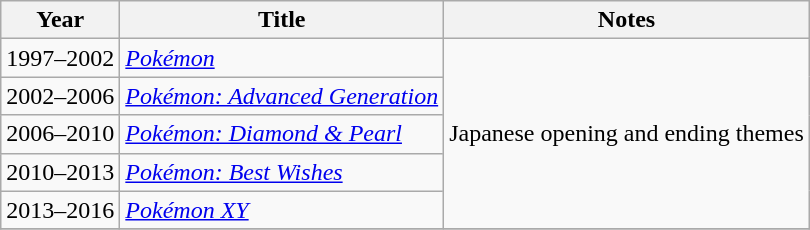<table class="wikitable sortable">
<tr>
<th>Year</th>
<th>Title</th>
<th>Notes</th>
</tr>
<tr>
<td>1997–2002</td>
<td><em><a href='#'>Pokémon</a></em></td>
<td rowspan="5">Japanese opening and ending themes</td>
</tr>
<tr>
<td>2002–2006</td>
<td><em><a href='#'>Pokémon: Advanced Generation</a></em></td>
</tr>
<tr>
<td>2006–2010</td>
<td><em><a href='#'>Pokémon: Diamond & Pearl</a></em></td>
</tr>
<tr>
<td>2010–2013</td>
<td><em><a href='#'>Pokémon: Best Wishes</a></em></td>
</tr>
<tr>
<td>2013–2016</td>
<td><em><a href='#'>Pokémon XY</a></em></td>
</tr>
<tr>
</tr>
</table>
